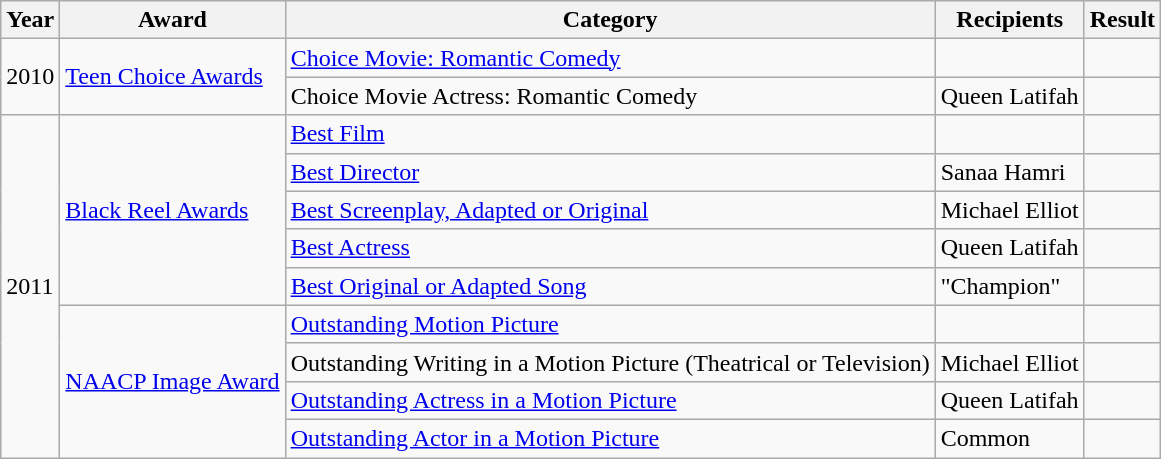<table class="wikitable">
<tr>
<th>Year</th>
<th>Award</th>
<th>Category</th>
<th>Recipients</th>
<th>Result</th>
</tr>
<tr>
<td rowspan="2">2010</td>
<td rowspan="2"><a href='#'>Teen Choice Awards</a></td>
<td><a href='#'>Choice Movie: Romantic Comedy</a></td>
<td></td>
<td></td>
</tr>
<tr>
<td>Choice Movie Actress: Romantic Comedy</td>
<td>Queen Latifah</td>
<td></td>
</tr>
<tr>
<td rowspan="9">2011</td>
<td rowspan="5"><a href='#'>Black Reel Awards</a></td>
<td><a href='#'>Best Film</a></td>
<td></td>
<td></td>
</tr>
<tr>
<td><a href='#'>Best Director</a></td>
<td>Sanaa Hamri</td>
<td></td>
</tr>
<tr>
<td><a href='#'>Best Screenplay, Adapted or Original</a></td>
<td>Michael Elliot</td>
<td></td>
</tr>
<tr>
<td><a href='#'>Best Actress</a></td>
<td>Queen Latifah</td>
<td></td>
</tr>
<tr>
<td><a href='#'>Best Original or Adapted Song</a></td>
<td>"Champion"</td>
<td></td>
</tr>
<tr>
<td rowspan="4"><a href='#'>NAACP Image Award</a></td>
<td><a href='#'>Outstanding Motion Picture</a></td>
<td></td>
<td></td>
</tr>
<tr>
<td>Outstanding Writing in a Motion Picture (Theatrical or Television)</td>
<td>Michael Elliot</td>
<td></td>
</tr>
<tr>
<td><a href='#'>Outstanding Actress in a Motion Picture</a></td>
<td>Queen Latifah</td>
<td></td>
</tr>
<tr>
<td><a href='#'>Outstanding Actor in a Motion Picture</a></td>
<td>Common</td>
<td></td>
</tr>
</table>
